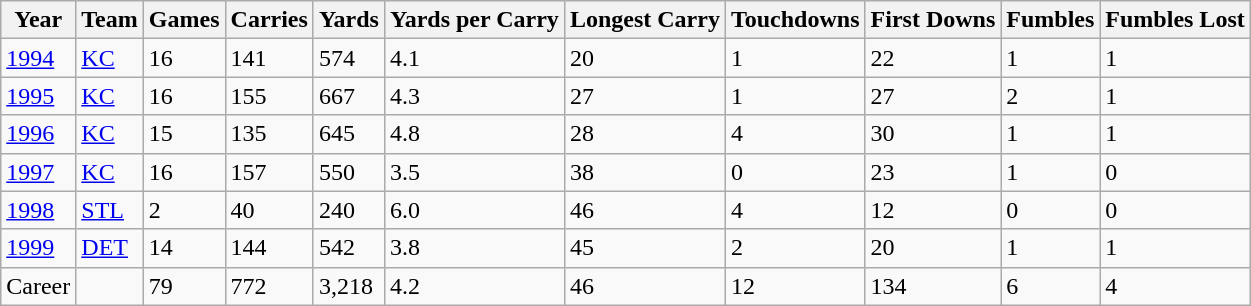<table class="wikitable">
<tr>
<th>Year</th>
<th>Team</th>
<th>Games</th>
<th>Carries</th>
<th>Yards</th>
<th>Yards per Carry</th>
<th>Longest Carry</th>
<th>Touchdowns</th>
<th>First Downs</th>
<th>Fumbles</th>
<th>Fumbles Lost</th>
</tr>
<tr>
<td><a href='#'>1994</a></td>
<td><a href='#'>KC</a></td>
<td>16</td>
<td>141</td>
<td>574</td>
<td>4.1</td>
<td>20</td>
<td>1</td>
<td>22</td>
<td>1</td>
<td>1</td>
</tr>
<tr>
<td><a href='#'>1995</a></td>
<td><a href='#'>KC</a></td>
<td>16</td>
<td>155</td>
<td>667</td>
<td>4.3</td>
<td>27</td>
<td>1</td>
<td>27</td>
<td>2</td>
<td>1</td>
</tr>
<tr>
<td><a href='#'>1996</a></td>
<td><a href='#'>KC</a></td>
<td>15</td>
<td>135</td>
<td>645</td>
<td>4.8</td>
<td>28</td>
<td>4</td>
<td>30</td>
<td>1</td>
<td>1</td>
</tr>
<tr>
<td><a href='#'>1997</a></td>
<td><a href='#'>KC</a></td>
<td>16</td>
<td>157</td>
<td>550</td>
<td>3.5</td>
<td>38</td>
<td>0</td>
<td>23</td>
<td>1</td>
<td>0</td>
</tr>
<tr>
<td><a href='#'>1998</a></td>
<td><a href='#'>STL</a></td>
<td>2</td>
<td>40</td>
<td>240</td>
<td>6.0</td>
<td>46</td>
<td>4</td>
<td>12</td>
<td>0</td>
<td>0</td>
</tr>
<tr>
<td><a href='#'>1999</a></td>
<td><a href='#'>DET</a></td>
<td>14</td>
<td>144</td>
<td>542</td>
<td>3.8</td>
<td>45</td>
<td>2</td>
<td>20</td>
<td>1</td>
<td>1</td>
</tr>
<tr>
<td>Career</td>
<td></td>
<td>79</td>
<td>772</td>
<td>3,218</td>
<td>4.2</td>
<td>46</td>
<td>12</td>
<td>134</td>
<td>6</td>
<td>4</td>
</tr>
</table>
